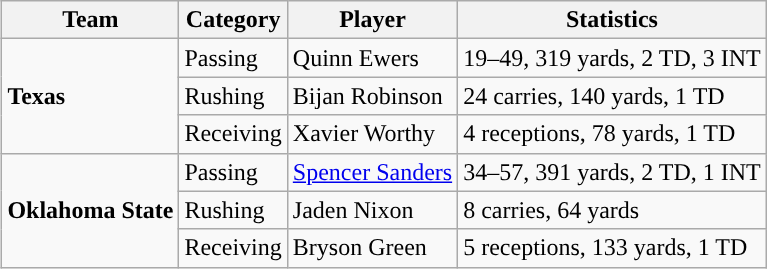<table class="wikitable" style="float: right;">
<tr>
<th>Team</th>
<th>Category</th>
<th>Player</th>
<th>Statistics</th>
</tr>
<tr>
<td rowspan=3><strong>Texas</strong></td>
<td>Passing</td>
<td>Quinn Ewers</td>
<td>19–49, 319 yards, 2 TD, 3 INT</td>
</tr>
<tr>
<td>Rushing</td>
<td>Bijan Robinson</td>
<td>24 carries, 140 yards, 1 TD</td>
</tr>
<tr>
<td>Receiving</td>
<td>Xavier Worthy</td>
<td>4 receptions, 78 yards, 1 TD</td>
</tr>
<tr>
<td rowspan=3><strong>Oklahoma State</strong></td>
<td>Passing</td>
<td><a href='#'>Spencer Sanders</a></td>
<td>34–57, 391 yards, 2 TD, 1 INT</td>
</tr>
<tr>
<td>Rushing</td>
<td>Jaden Nixon</td>
<td>8 carries, 64 yards</td>
</tr>
<tr>
<td>Receiving</td>
<td>Bryson Green</td>
<td>5 receptions, 133 yards, 1 TD</td>
</tr>
</table>
